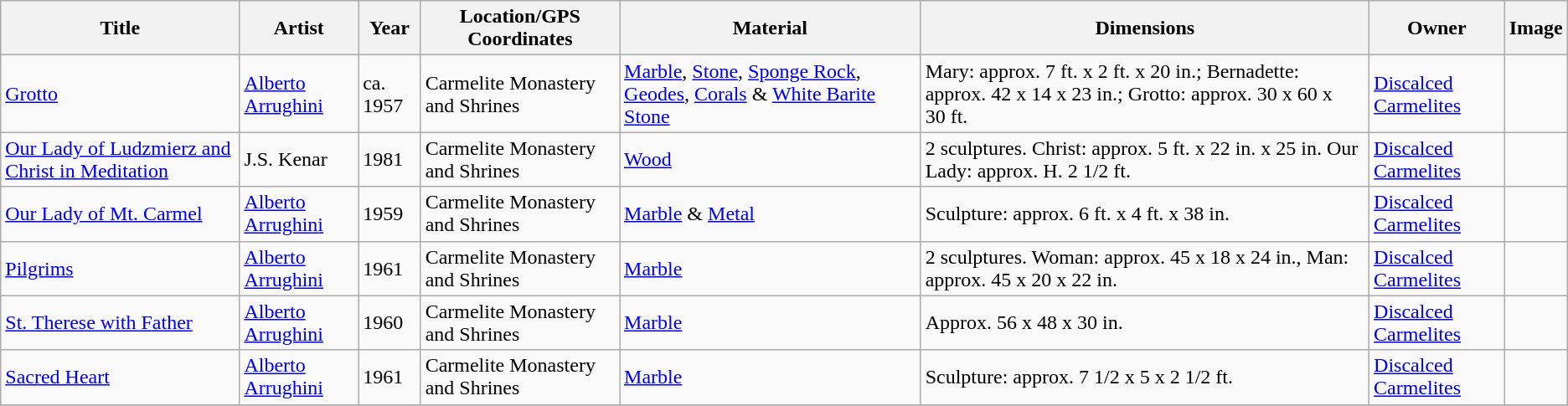<table class="wikitable sortable">
<tr>
<th>Title</th>
<th>Artist</th>
<th>Year</th>
<th>Location/GPS Coordinates</th>
<th>Material</th>
<th>Dimensions</th>
<th>Owner</th>
<th>Image</th>
</tr>
<tr>
<td><a href='#'>Grotto</a></td>
<td><a href='#'>Alberto Arrughini</a></td>
<td>ca. 1957</td>
<td>Carmelite Monastery and Shrines</td>
<td><a href='#'>Marble</a>, <a href='#'>Stone</a>, <a href='#'>Sponge Rock</a>, <a href='#'>Geodes</a>, <a href='#'>Corals</a> & <a href='#'>White Barite Stone</a></td>
<td>Mary: approx. 7 ft. x 2 ft. x 20 in.; Bernadette: approx. 42 x 14 x 23 in.; Grotto: approx. 30 x 60 x 30 ft.</td>
<td><a href='#'>Discalced Carmelites</a></td>
<td></td>
</tr>
<tr>
<td><a href='#'>Our Lady of Ludzmierz and Christ in Meditation</a></td>
<td>J.S. Kenar</td>
<td>1981</td>
<td>Carmelite Monastery and Shrines</td>
<td><a href='#'>Wood</a></td>
<td>2 sculptures. Christ: approx. 5 ft. x 22 in. x 25 in. Our Lady: approx. H. 2 1/2 ft.</td>
<td><a href='#'>Discalced Carmelites</a></td>
<td></td>
</tr>
<tr>
<td><a href='#'>Our Lady of Mt. Carmel</a></td>
<td><a href='#'>Alberto Arrughini</a></td>
<td>1959</td>
<td>Carmelite Monastery and Shrines</td>
<td><a href='#'>Marble</a> & <a href='#'>Metal</a></td>
<td>Sculpture: approx. 6 ft. x 4 ft. x 38 in.</td>
<td><a href='#'>Discalced Carmelites</a></td>
<td></td>
</tr>
<tr>
<td><a href='#'>Pilgrims</a></td>
<td><a href='#'>Alberto Arrughini</a></td>
<td>1961</td>
<td>Carmelite Monastery and Shrines</td>
<td><a href='#'>Marble</a></td>
<td>2 sculptures. Woman: approx. 45 x 18 x 24 in., Man: approx. 45 x 20 x 22 in.</td>
<td><a href='#'>Discalced Carmelites</a></td>
<td></td>
</tr>
<tr>
<td><a href='#'>St. Therese with Father</a></td>
<td><a href='#'>Alberto Arrughini</a></td>
<td>1960</td>
<td>Carmelite Monastery and Shrines</td>
<td><a href='#'>Marble</a></td>
<td>Approx. 56 x 48 x 30 in.</td>
<td><a href='#'>Discalced Carmelites</a></td>
<td></td>
</tr>
<tr>
<td><a href='#'>Sacred Heart</a></td>
<td><a href='#'>Alberto Arrughini</a></td>
<td>1961</td>
<td>Carmelite Monastery and Shrines</td>
<td><a href='#'>Marble</a></td>
<td>Sculpture: approx. 7 1/2 x 5 x 2 1/2 ft.</td>
<td><a href='#'>Discalced Carmelites</a></td>
<td></td>
</tr>
<tr>
</tr>
</table>
